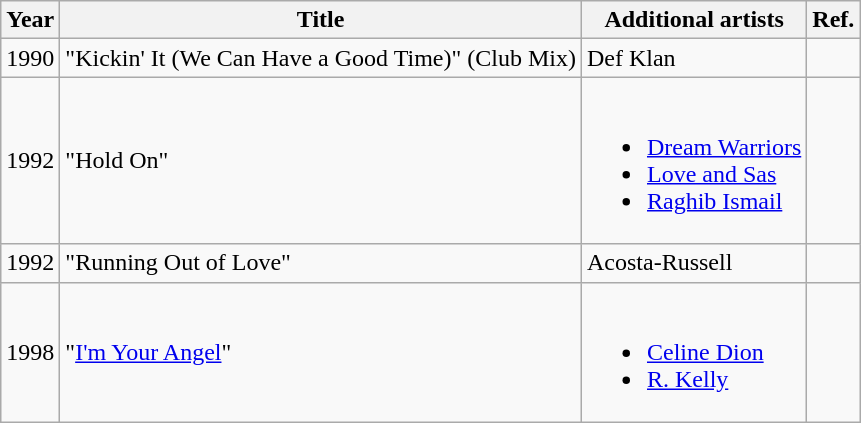<table class="wikitable">
<tr>
<th>Year</th>
<th>Title</th>
<th>Additional artists</th>
<th>Ref.</th>
</tr>
<tr>
<td>1990</td>
<td>"Kickin' It (We Can Have a Good Time)" (Club Mix)</td>
<td>Def Klan</td>
<td></td>
</tr>
<tr>
<td>1992</td>
<td>"Hold On"</td>
<td><br><ul><li><a href='#'>Dream Warriors</a></li><li><a href='#'>Love and Sas</a></li><li><a href='#'>Raghib Ismail</a></li></ul></td>
<td></td>
</tr>
<tr>
<td>1992</td>
<td>"Running Out of Love"</td>
<td>Acosta-Russell</td>
<td></td>
</tr>
<tr>
<td>1998</td>
<td>"<a href='#'>I'm Your Angel</a>"</td>
<td><br><ul><li><a href='#'>Celine Dion</a></li><li><a href='#'>R. Kelly</a></li></ul></td>
<td></td>
</tr>
</table>
